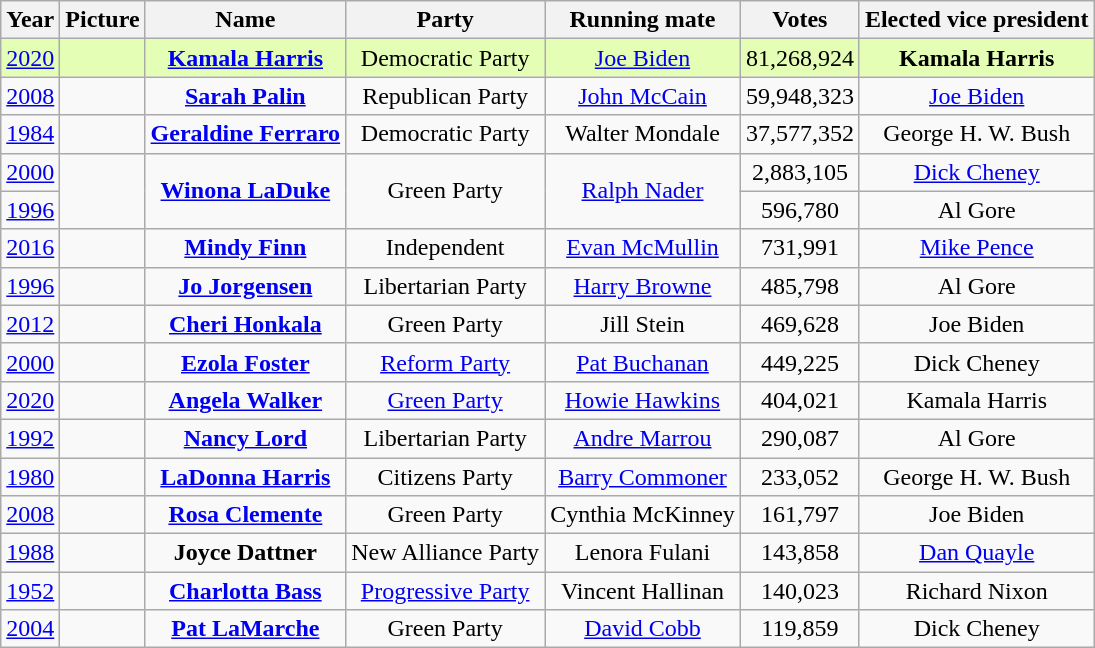<table class="wikitable sortable" style="text-align:center;">
<tr>
<th scope=col>Year</th>
<th scope=col>Picture</th>
<th scope=col>Name</th>
<th scope=col>Party</th>
<th scope=col>Running mate</th>
<th scope=col>Votes</th>
<th scope=col>Elected vice president</th>
</tr>
<tr style="background:#e4ffb5;">
<td><a href='#'>2020</a></td>
<td></td>
<td><strong><a href='#'>Kamala Harris</a></strong></td>
<td>Democratic Party</td>
<td><a href='#'>Joe Biden</a></td>
<td>81,268,924</td>
<td align=center><strong>Kamala Harris</strong></td>
</tr>
<tr>
<td><a href='#'>2008</a></td>
<td></td>
<td><strong><a href='#'>Sarah Palin</a></strong></td>
<td>Republican Party</td>
<td><a href='#'>John McCain</a></td>
<td>59,948,323</td>
<td><a href='#'>Joe Biden</a></td>
</tr>
<tr>
<td><a href='#'>1984</a></td>
<td></td>
<td><strong><a href='#'>Geraldine Ferraro</a></strong></td>
<td>Democratic Party</td>
<td>Walter Mondale</td>
<td>37,577,352</td>
<td>George H. W. Bush</td>
</tr>
<tr>
<td><a href='#'>2000</a></td>
<td rowspan=2></td>
<td rowspan=2><strong><a href='#'>Winona LaDuke</a></strong></td>
<td rowspan=2>Green Party</td>
<td rowspan=2><a href='#'>Ralph Nader</a></td>
<td>2,883,105</td>
<td><a href='#'>Dick Cheney</a></td>
</tr>
<tr>
<td><a href='#'>1996</a></td>
<td>596,780</td>
<td>Al Gore</td>
</tr>
<tr>
<td><a href='#'>2016</a></td>
<td></td>
<td><strong><a href='#'>Mindy Finn</a></strong></td>
<td>Independent</td>
<td><a href='#'>Evan McMullin</a></td>
<td>731,991</td>
<td><a href='#'>Mike Pence</a></td>
</tr>
<tr>
<td><a href='#'>1996</a></td>
<td></td>
<td><strong><a href='#'>Jo Jorgensen</a></strong></td>
<td>Libertarian Party</td>
<td><a href='#'>Harry Browne</a></td>
<td>485,798</td>
<td>Al Gore</td>
</tr>
<tr>
<td><a href='#'>2012</a></td>
<td></td>
<td><strong><a href='#'>Cheri Honkala</a></strong></td>
<td>Green Party</td>
<td>Jill Stein</td>
<td>469,628</td>
<td>Joe Biden</td>
</tr>
<tr>
<td><a href='#'>2000</a></td>
<td></td>
<td><strong><a href='#'>Ezola Foster</a></strong></td>
<td><a href='#'>Reform Party</a></td>
<td><a href='#'>Pat Buchanan</a></td>
<td>449,225</td>
<td>Dick Cheney</td>
</tr>
<tr>
<td><a href='#'>2020</a></td>
<td></td>
<td><strong><a href='#'>Angela Walker</a></strong></td>
<td><a href='#'>Green Party</a></td>
<td><a href='#'>Howie Hawkins</a></td>
<td>404,021</td>
<td>Kamala Harris</td>
</tr>
<tr>
<td><a href='#'>1992</a></td>
<td></td>
<td><strong><a href='#'>Nancy Lord</a></strong></td>
<td>Libertarian Party</td>
<td><a href='#'>Andre Marrou</a></td>
<td>290,087</td>
<td>Al Gore</td>
</tr>
<tr>
<td><a href='#'>1980</a></td>
<td></td>
<td><strong><a href='#'>LaDonna Harris</a></strong></td>
<td>Citizens Party</td>
<td><a href='#'>Barry Commoner</a></td>
<td>233,052</td>
<td>George H. W. Bush</td>
</tr>
<tr>
<td><a href='#'>2008</a></td>
<td></td>
<td><strong><a href='#'>Rosa Clemente</a></strong></td>
<td>Green Party</td>
<td>Cynthia McKinney</td>
<td>161,797</td>
<td>Joe Biden</td>
</tr>
<tr>
<td><a href='#'>1988</a></td>
<td></td>
<td><strong>Joyce Dattner</strong></td>
<td>New Alliance Party</td>
<td>Lenora Fulani</td>
<td>143,858</td>
<td><a href='#'>Dan Quayle</a></td>
</tr>
<tr>
<td><a href='#'>1952</a></td>
<td></td>
<td><strong><a href='#'>Charlotta Bass</a></strong></td>
<td><a href='#'>Progressive Party</a></td>
<td>Vincent Hallinan</td>
<td>140,023</td>
<td>Richard Nixon</td>
</tr>
<tr>
<td><a href='#'>2004</a></td>
<td></td>
<td><strong><a href='#'>Pat LaMarche</a></strong></td>
<td>Green Party</td>
<td><a href='#'>David Cobb</a></td>
<td>119,859</td>
<td>Dick Cheney</td>
</tr>
</table>
